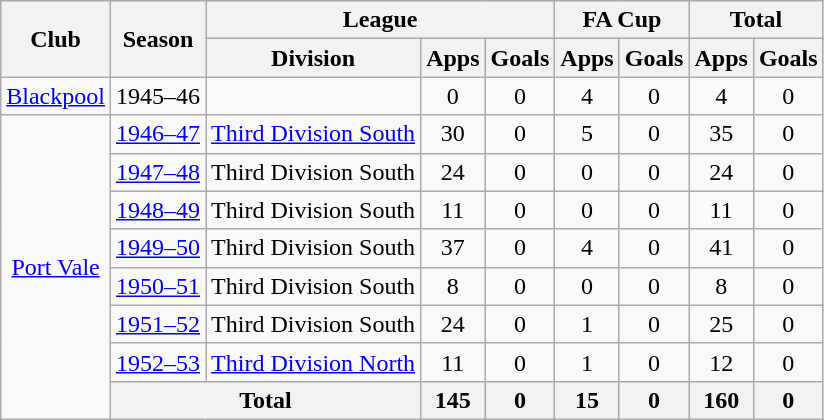<table class="wikitable" style="text-align: center;">
<tr>
<th rowspan="2">Club</th>
<th rowspan="2">Season</th>
<th colspan="3">League</th>
<th colspan="2">FA Cup</th>
<th colspan="2">Total</th>
</tr>
<tr>
<th>Division</th>
<th>Apps</th>
<th>Goals</th>
<th>Apps</th>
<th>Goals</th>
<th>Apps</th>
<th>Goals</th>
</tr>
<tr>
<td><a href='#'>Blackpool</a></td>
<td>1945–46</td>
<td></td>
<td>0</td>
<td>0</td>
<td>4</td>
<td>0</td>
<td>4</td>
<td>0</td>
</tr>
<tr>
<td rowspan="8"><a href='#'>Port Vale</a></td>
<td><a href='#'>1946–47</a></td>
<td><a href='#'>Third Division South</a></td>
<td>30</td>
<td>0</td>
<td>5</td>
<td>0</td>
<td>35</td>
<td>0</td>
</tr>
<tr>
<td><a href='#'>1947–48</a></td>
<td>Third Division South</td>
<td>24</td>
<td>0</td>
<td>0</td>
<td>0</td>
<td>24</td>
<td>0</td>
</tr>
<tr>
<td><a href='#'>1948–49</a></td>
<td>Third Division South</td>
<td>11</td>
<td>0</td>
<td>0</td>
<td>0</td>
<td>11</td>
<td>0</td>
</tr>
<tr>
<td><a href='#'>1949–50</a></td>
<td>Third Division South</td>
<td>37</td>
<td>0</td>
<td>4</td>
<td>0</td>
<td>41</td>
<td>0</td>
</tr>
<tr>
<td><a href='#'>1950–51</a></td>
<td>Third Division South</td>
<td>8</td>
<td>0</td>
<td>0</td>
<td>0</td>
<td>8</td>
<td>0</td>
</tr>
<tr>
<td><a href='#'>1951–52</a></td>
<td>Third Division South</td>
<td>24</td>
<td>0</td>
<td>1</td>
<td>0</td>
<td>25</td>
<td>0</td>
</tr>
<tr>
<td><a href='#'>1952–53</a></td>
<td><a href='#'>Third Division North</a></td>
<td>11</td>
<td>0</td>
<td>1</td>
<td>0</td>
<td>12</td>
<td>0</td>
</tr>
<tr>
<th colspan="2">Total</th>
<th>145</th>
<th>0</th>
<th>15</th>
<th>0</th>
<th>160</th>
<th>0</th>
</tr>
</table>
